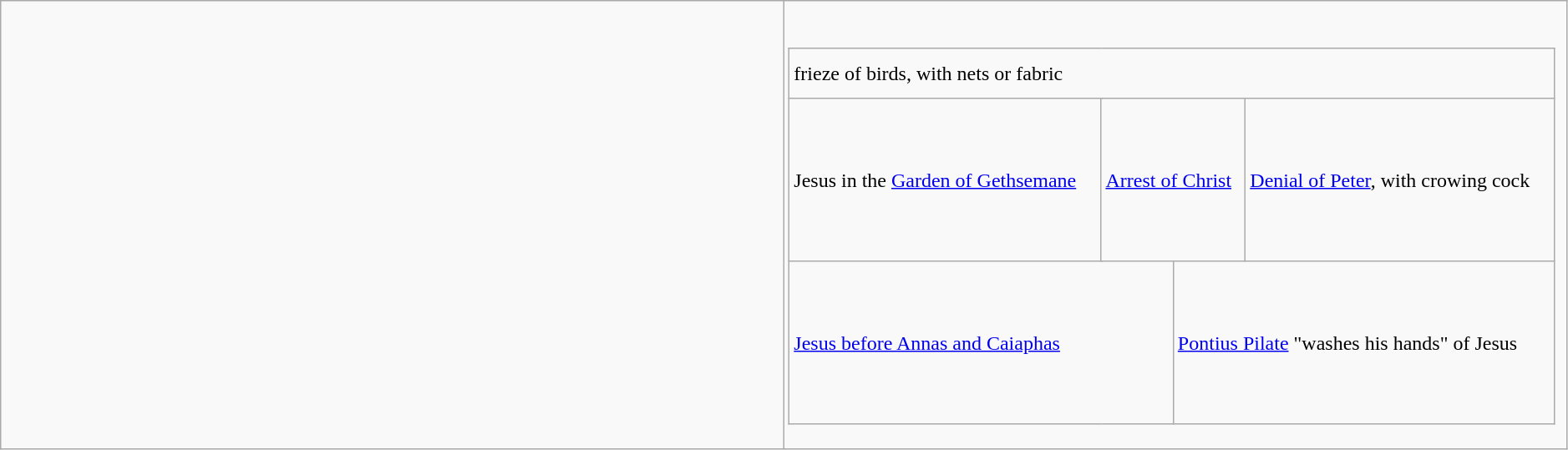<table class="wikitable" width=99% align=center text-align=center>
<tr>
<td scope="col" width="50%"></td>
<td><br><table class="wikitable" width=99% align=center text-align=center font-size=90%>
<tr style="height: 40px;">
<td rowspan="1" colspan="6">frieze of birds, with nets or fabric</td>
</tr>
<tr style="height: 130px;">
<td rowspan="1" colspan="2">Jesus in the <a href='#'>Garden of Gethsemane</a></td>
<td rowspan="1" colspan="2"><a href='#'>Arrest of Christ</a></td>
<td rowspan="1" colspan="2"><a href='#'>Denial of Peter</a>, with crowing cock</td>
</tr>
<tr style="height: 130px;">
<td rowspan="1" colspan="3"><a href='#'>Jesus before Annas and Caiaphas</a></td>
<td rowspan="1" colspan="3"><a href='#'>Pontius Pilate</a> "washes his hands" of Jesus</td>
</tr>
</table>
</td>
</tr>
</table>
